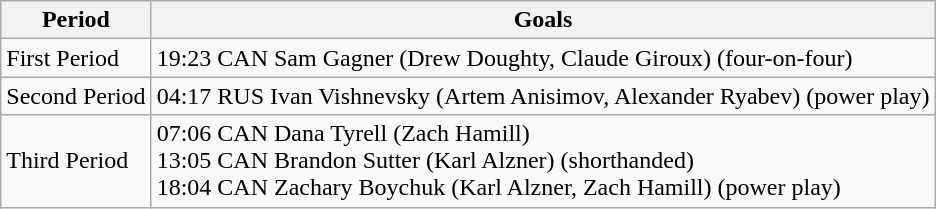<table class="wikitable">
<tr>
<th>Period</th>
<th>Goals</th>
</tr>
<tr>
<td>First Period</td>
<td>19:23 CAN Sam Gagner (Drew Doughty, Claude Giroux) (four-on-four)</td>
</tr>
<tr>
<td>Second Period</td>
<td>04:17 RUS Ivan Vishnevsky (Artem Anisimov, Alexander Ryabev) (power play)</td>
</tr>
<tr>
<td>Third Period</td>
<td>07:06 CAN Dana Tyrell (Zach Hamill)<br>13:05 CAN Brandon Sutter (Karl Alzner) (shorthanded)<br>18:04 CAN Zachary Boychuk (Karl Alzner, Zach Hamill) (power play)</td>
</tr>
</table>
